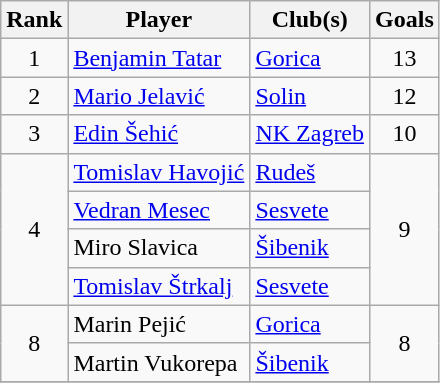<table class="wikitable" style="text-align:center">
<tr>
<th>Rank</th>
<th>Player</th>
<th>Club(s)</th>
<th>Goals</th>
</tr>
<tr>
<td rowspan=1>1</td>
<td align="left"> <a href='#'>Benjamin Tatar</a></td>
<td align="left"><a href='#'>Gorica</a></td>
<td rowspan=1>13</td>
</tr>
<tr>
<td rowspan=1>2</td>
<td align="left"> <a href='#'>Mario Jelavić</a></td>
<td align="left"><a href='#'>Solin</a></td>
<td rowspan=1>12</td>
</tr>
<tr>
<td rowspan=1>3</td>
<td align="left"> <a href='#'>Edin Šehić</a></td>
<td align="left"><a href='#'>NK Zagreb</a></td>
<td rowspan=1>10</td>
</tr>
<tr>
<td rowspan=4>4</td>
<td align="left"> <a href='#'>Tomislav Havojić</a></td>
<td align="left"><a href='#'>Rudeš</a></td>
<td rowspan=4>9</td>
</tr>
<tr>
<td align="left"> <a href='#'>Vedran Mesec</a></td>
<td align="left"><a href='#'>Sesvete</a></td>
</tr>
<tr>
<td align="left"> Miro Slavica</td>
<td align="left"><a href='#'>Šibenik</a></td>
</tr>
<tr>
<td align="left"> <a href='#'>Tomislav Štrkalj</a></td>
<td align="left"><a href='#'>Sesvete</a></td>
</tr>
<tr>
<td rowspan=2>8</td>
<td align="left"> Marin Pejić</td>
<td align="left"><a href='#'>Gorica</a></td>
<td rowspan=2>8</td>
</tr>
<tr>
<td align="left"> Martin Vukorepa</td>
<td align="left"><a href='#'>Šibenik</a></td>
</tr>
<tr>
</tr>
</table>
